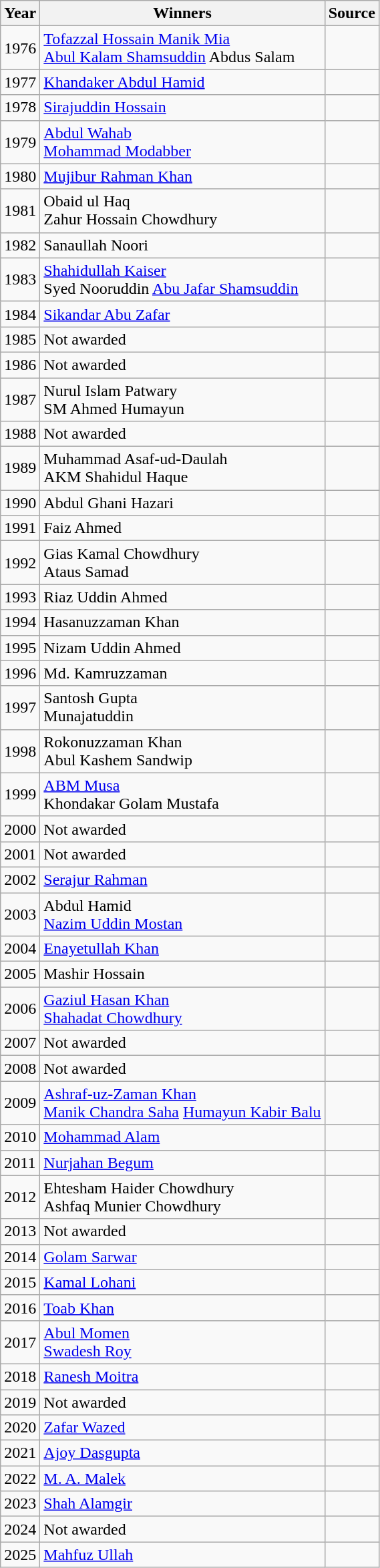<table class="wikitable">
<tr>
<th>Year</th>
<th>Winners</th>
<th>Source</th>
</tr>
<tr>
<td>1976</td>
<td><a href='#'>Tofazzal Hossain Manik Mia</a><br><a href='#'>Abul Kalam Shamsuddin</a>
Abdus Salam</td>
<td></td>
</tr>
<tr>
<td>1977</td>
<td><a href='#'>Khandaker Abdul Hamid</a></td>
<td></td>
</tr>
<tr>
<td>1978</td>
<td><a href='#'>Sirajuddin Hossain</a></td>
<td></td>
</tr>
<tr>
<td>1979</td>
<td><a href='#'>Abdul Wahab</a><br><a href='#'>Mohammad Modabber</a></td>
<td></td>
</tr>
<tr>
<td>1980</td>
<td><a href='#'>Mujibur Rahman Khan</a></td>
<td></td>
</tr>
<tr>
<td>1981</td>
<td>Obaid ul Haq<br>Zahur Hossain Chowdhury</td>
<td></td>
</tr>
<tr>
<td>1982</td>
<td>Sanaullah Noori</td>
<td></td>
</tr>
<tr>
<td>1983</td>
<td><a href='#'>Shahidullah Kaiser</a><br>Syed Nooruddin
<a href='#'>Abu Jafar Shamsuddin</a></td>
<td></td>
</tr>
<tr>
<td>1984</td>
<td><a href='#'>Sikandar Abu Zafar</a></td>
<td></td>
</tr>
<tr>
<td>1985</td>
<td>Not awarded</td>
<td></td>
</tr>
<tr>
<td>1986</td>
<td>Not awarded</td>
<td></td>
</tr>
<tr>
<td>1987</td>
<td>Nurul Islam Patwary<br>SM Ahmed Humayun</td>
<td></td>
</tr>
<tr>
<td>1988</td>
<td>Not awarded</td>
<td></td>
</tr>
<tr>
<td>1989</td>
<td>Muhammad Asaf-ud-Daulah<br>AKM Shahidul Haque</td>
<td></td>
</tr>
<tr>
<td>1990</td>
<td>Abdul Ghani Hazari</td>
<td></td>
</tr>
<tr>
<td>1991</td>
<td>Faiz Ahmed</td>
<td></td>
</tr>
<tr>
<td>1992</td>
<td>Gias Kamal Chowdhury<br>Ataus Samad</td>
<td></td>
</tr>
<tr>
<td>1993</td>
<td>Riaz Uddin Ahmed</td>
<td></td>
</tr>
<tr>
<td>1994</td>
<td>Hasanuzzaman Khan</td>
<td></td>
</tr>
<tr>
<td>1995</td>
<td>Nizam Uddin Ahmed</td>
<td></td>
</tr>
<tr>
<td>1996</td>
<td>Md. Kamruzzaman</td>
<td></td>
</tr>
<tr>
<td>1997</td>
<td>Santosh Gupta<br>Munajatuddin</td>
<td></td>
</tr>
<tr>
<td>1998</td>
<td>Rokonuzzaman Khan<br>Abul Kashem Sandwip</td>
<td></td>
</tr>
<tr>
<td>1999</td>
<td><a href='#'>ABM Musa</a><br>Khondakar Golam Mustafa</td>
<td></td>
</tr>
<tr>
<td>2000</td>
<td>Not awarded</td>
<td></td>
</tr>
<tr>
<td>2001</td>
<td>Not awarded</td>
<td></td>
</tr>
<tr>
<td>2002</td>
<td><a href='#'>Serajur Rahman</a></td>
<td></td>
</tr>
<tr>
<td>2003</td>
<td>Abdul Hamid<br><a href='#'>Nazim Uddin Mostan</a></td>
<td></td>
</tr>
<tr>
<td>2004</td>
<td><a href='#'>Enayetullah Khan</a></td>
<td></td>
</tr>
<tr>
<td>2005</td>
<td>Mashir Hossain</td>
<td></td>
</tr>
<tr>
<td>2006</td>
<td><a href='#'>Gaziul Hasan Khan</a><br><a href='#'>Shahadat Chowdhury</a></td>
<td></td>
</tr>
<tr>
<td>2007</td>
<td>Not awarded</td>
<td></td>
</tr>
<tr>
<td>2008</td>
<td>Not awarded</td>
<td></td>
</tr>
<tr>
<td>2009</td>
<td><a href='#'>Ashraf-uz-Zaman Khan</a><br><a href='#'>Manik Chandra Saha</a>
<a href='#'>Humayun Kabir Balu</a></td>
<td></td>
</tr>
<tr>
<td>2010</td>
<td><a href='#'>Mohammad Alam</a></td>
<td></td>
</tr>
<tr>
<td>2011</td>
<td><a href='#'>Nurjahan Begum</a></td>
<td></td>
</tr>
<tr>
<td>2012</td>
<td>Ehtesham Haider Chowdhury<br>Ashfaq Munier Chowdhury</td>
<td></td>
</tr>
<tr>
<td>2013</td>
<td>Not awarded</td>
<td></td>
</tr>
<tr>
<td>2014</td>
<td><a href='#'>Golam Sarwar</a></td>
<td></td>
</tr>
<tr>
<td>2015</td>
<td><a href='#'>Kamal Lohani</a></td>
<td></td>
</tr>
<tr>
<td>2016</td>
<td><a href='#'>Toab Khan</a></td>
<td></td>
</tr>
<tr>
<td>2017</td>
<td><a href='#'>Abul Momen</a><br><a href='#'>Swadesh Roy</a></td>
<td></td>
</tr>
<tr>
<td>2018</td>
<td><a href='#'>Ranesh Moitra</a></td>
<td></td>
</tr>
<tr>
<td>2019</td>
<td>Not awarded</td>
<td></td>
</tr>
<tr>
<td>2020</td>
<td><a href='#'>Zafar Wazed</a></td>
<td></td>
</tr>
<tr>
<td>2021</td>
<td><a href='#'>Ajoy Dasgupta</a></td>
<td></td>
</tr>
<tr>
<td>2022</td>
<td><a href='#'>M. A. Malek</a></td>
<td></td>
</tr>
<tr>
<td>2023</td>
<td><a href='#'>Shah Alamgir</a></td>
<td></td>
</tr>
<tr>
<td>2024</td>
<td>Not awarded</td>
<td></td>
</tr>
<tr>
<td>2025</td>
<td><a href='#'>Mahfuz Ullah</a></td>
<td></td>
</tr>
</table>
